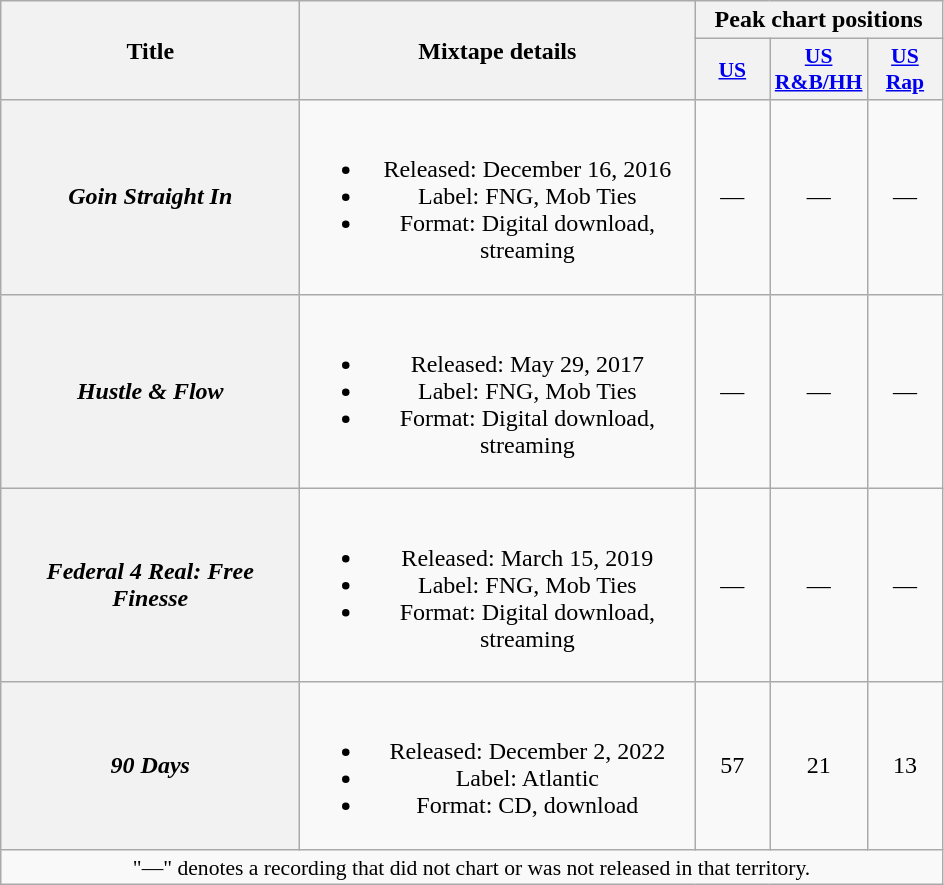<table class="wikitable plainrowheaders" style="text-align:center;">
<tr>
<th scope="col" rowspan="2" style="width:12em;">Title</th>
<th scope="col" rowspan="2" style="width:16em;">Mixtape details</th>
<th scope="col" colspan="3">Peak chart positions</th>
</tr>
<tr>
<th style="width:3em; font-size:90%"><a href='#'>US</a><br></th>
<th style="width:3em; font-size:90%"><a href='#'>US R&B/HH</a><br></th>
<th style="width:3em; font-size:90%"><a href='#'>US Rap</a><br></th>
</tr>
<tr>
<th scope="row"><em>Goin Straight In</em></th>
<td><br><ul><li>Released: December 16, 2016</li><li>Label: FNG, Mob Ties</li><li>Format: Digital download, streaming</li></ul></td>
<td>—</td>
<td>—</td>
<td>—</td>
</tr>
<tr>
<th scope="row"><em>Hustle & Flow</em></th>
<td><br><ul><li>Released: May 29, 2017</li><li>Label: FNG, Mob Ties</li><li>Format: Digital download, streaming</li></ul></td>
<td>—</td>
<td>—</td>
<td>—</td>
</tr>
<tr>
<th scope="row"><em>Federal 4 Real: Free Finesse</em></th>
<td><br><ul><li>Released: March 15, 2019</li><li>Label: FNG, Mob Ties</li><li>Format: Digital download, streaming</li></ul></td>
<td>—</td>
<td>—</td>
<td>—</td>
</tr>
<tr>
<th scope="row"><em>90 Days</em></th>
<td><br><ul><li>Released: December 2, 2022</li><li>Label: Atlantic</li><li>Format: CD, download</li></ul></td>
<td>57</td>
<td>21</td>
<td>13</td>
</tr>
<tr>
<td colspan="14" style="font-size:90%">"—" denotes a recording that did not chart or was not released in that territory.</td>
</tr>
</table>
